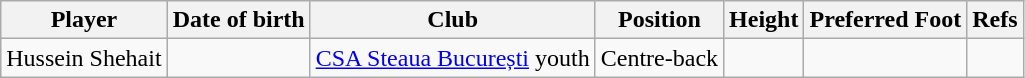<table class="wikitable sortable">
<tr>
<th>Player</th>
<th>Date of birth</th>
<th>Club</th>
<th>Position</th>
<th>Height</th>
<th>Preferred Foot</th>
<th>Refs</th>
</tr>
<tr>
<td>Hussein Shehait</td>
<td></td>
<td><a href='#'>CSA Steaua București</a> youth</td>
<td>Centre-back</td>
<td></td>
<td></td>
<td></td>
</tr>
</table>
